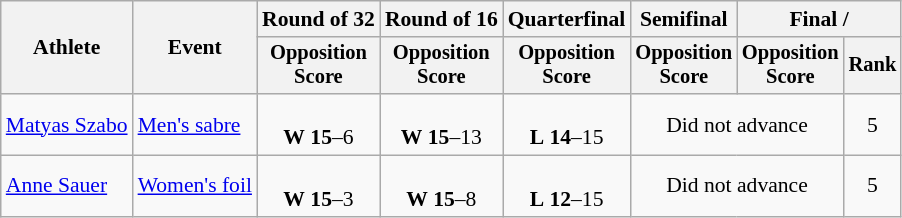<table class="wikitable" style="font-size:90%">
<tr>
<th rowspan="2">Athlete</th>
<th rowspan="2">Event</th>
<th>Round of 32</th>
<th>Round of 16</th>
<th>Quarterfinal</th>
<th>Semifinal</th>
<th colspan=2>Final / </th>
</tr>
<tr style="font-size:95%">
<th>Opposition <br> Score</th>
<th>Opposition <br> Score</th>
<th>Opposition <br> Score</th>
<th>Opposition <br> Score</th>
<th>Opposition <br> Score</th>
<th>Rank</th>
</tr>
<tr align=center>
<td align=left><a href='#'>Matyas Szabo</a></td>
<td align=left><a href='#'>Men's sabre</a></td>
<td><br><strong>W</strong> <strong>15</strong>–6</td>
<td><br><strong>W</strong> <strong>15</strong>–13</td>
<td><br><strong>L</strong> <strong>14</strong>–15</td>
<td colspan=2>Did not advance</td>
<td>5</td>
</tr>
<tr align=center>
<td align=left><a href='#'>Anne Sauer</a></td>
<td align=left><a href='#'>Women's foil</a></td>
<td><br><strong>W</strong> <strong>15</strong>–3</td>
<td><br><strong>W</strong> <strong>15</strong>–8</td>
<td><br><strong>L</strong> <strong>12</strong>–15</td>
<td colspan=2>Did not advance</td>
<td>5</td>
</tr>
</table>
